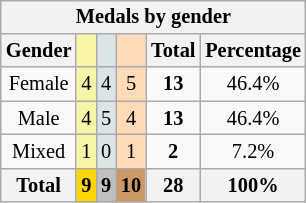<table class=wikitable style="font-size:85%;text-align:center;float:right;clear:right;">
<tr>
<th colspan=6>Medals by gender</th>
</tr>
<tr>
<th>Gender</th>
<td bgcolor=#f7f6a8></td>
<td bgcolor=#dce5e5></td>
<td bgcolor=#ffdab9></td>
<th>Total</th>
<th>Percentage</th>
</tr>
<tr>
<td>Female</td>
<td bgcolor=F7F6A8>4</td>
<td bgcolor=DCE5E5>4</td>
<td bgcolor=FFDAB9>5</td>
<td><strong>13</strong></td>
<td>46.4%</td>
</tr>
<tr>
<td>Male</td>
<td bgcolor=F7F6A8>4</td>
<td bgcolor=DCE5E5>5</td>
<td bgcolor=FFDAB9>4</td>
<td><strong>13</strong></td>
<td>46.4%</td>
</tr>
<tr>
<td>Mixed</td>
<td bgcolor=F7F6A8>1</td>
<td bgcolor=DCE5E5>0</td>
<td bgcolor=FFDAB9>1</td>
<td><strong>2</strong></td>
<td>7.2%</td>
</tr>
<tr>
<th>Total</th>
<th style=background:gold>9</th>
<th style=background:silver>9</th>
<th style=background:#c96>10</th>
<th>28</th>
<th>100%</th>
</tr>
</table>
